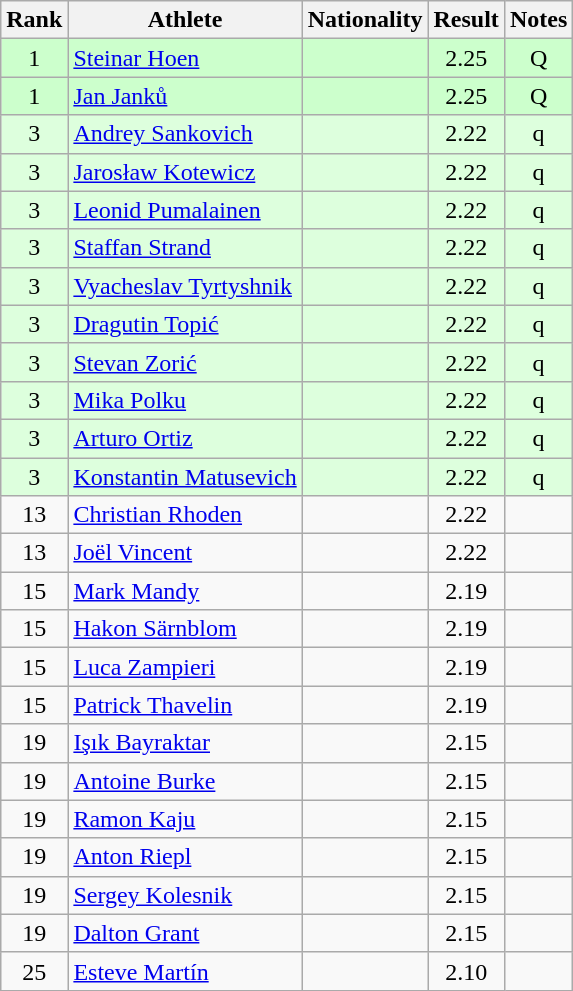<table class="wikitable sortable" style="text-align:center">
<tr>
<th>Rank</th>
<th>Athlete</th>
<th>Nationality</th>
<th>Result</th>
<th>Notes</th>
</tr>
<tr bgcolor=ccffcc>
<td>1</td>
<td align="left"><a href='#'>Steinar Hoen</a></td>
<td align=left></td>
<td>2.25</td>
<td>Q</td>
</tr>
<tr bgcolor=ccffcc>
<td>1</td>
<td align="left"><a href='#'>Jan Janků</a></td>
<td align=left></td>
<td>2.25</td>
<td>Q</td>
</tr>
<tr bgcolor=ddffdd>
<td>3</td>
<td align="left"><a href='#'>Andrey Sankovich</a></td>
<td align=left></td>
<td>2.22</td>
<td>q</td>
</tr>
<tr bgcolor=ddffdd>
<td>3</td>
<td align="left"><a href='#'>Jarosław Kotewicz</a></td>
<td align=left></td>
<td>2.22</td>
<td>q</td>
</tr>
<tr bgcolor=ddffdd>
<td>3</td>
<td align="left"><a href='#'>Leonid Pumalainen</a></td>
<td align=left></td>
<td>2.22</td>
<td>q</td>
</tr>
<tr bgcolor=ddffdd>
<td>3</td>
<td align="left"><a href='#'>Staffan Strand</a></td>
<td align=left></td>
<td>2.22</td>
<td>q</td>
</tr>
<tr bgcolor=ddffdd>
<td>3</td>
<td align="left"><a href='#'>Vyacheslav Tyrtyshnik</a></td>
<td align=left></td>
<td>2.22</td>
<td>q</td>
</tr>
<tr bgcolor=ddffdd>
<td>3</td>
<td align="left"><a href='#'>Dragutin Topić</a></td>
<td align=left></td>
<td>2.22</td>
<td>q</td>
</tr>
<tr bgcolor=ddffdd>
<td>3</td>
<td align="left"><a href='#'>Stevan Zorić</a></td>
<td align=left></td>
<td>2.22</td>
<td>q</td>
</tr>
<tr bgcolor=ddffdd>
<td>3</td>
<td align="left"><a href='#'>Mika Polku</a></td>
<td align=left></td>
<td>2.22</td>
<td>q</td>
</tr>
<tr bgcolor=ddffdd>
<td>3</td>
<td align="left"><a href='#'>Arturo Ortiz</a></td>
<td align=left></td>
<td>2.22</td>
<td>q</td>
</tr>
<tr bgcolor=ddffdd>
<td>3</td>
<td align="left"><a href='#'>Konstantin Matusevich</a></td>
<td align=left></td>
<td>2.22</td>
<td>q</td>
</tr>
<tr>
<td>13</td>
<td align="left"><a href='#'>Christian Rhoden</a></td>
<td align=left></td>
<td>2.22</td>
<td></td>
</tr>
<tr>
<td>13</td>
<td align="left"><a href='#'>Joël Vincent</a></td>
<td align=left></td>
<td>2.22</td>
<td></td>
</tr>
<tr>
<td>15</td>
<td align="left"><a href='#'>Mark Mandy</a></td>
<td align=left></td>
<td>2.19</td>
<td></td>
</tr>
<tr>
<td>15</td>
<td align="left"><a href='#'>Hakon Särnblom</a></td>
<td align=left></td>
<td>2.19</td>
<td></td>
</tr>
<tr>
<td>15</td>
<td align="left"><a href='#'>Luca Zampieri</a></td>
<td align=left></td>
<td>2.19</td>
<td></td>
</tr>
<tr>
<td>15</td>
<td align="left"><a href='#'>Patrick Thavelin</a></td>
<td align=left></td>
<td>2.19</td>
<td></td>
</tr>
<tr>
<td>19</td>
<td align="left"><a href='#'>Işık Bayraktar</a></td>
<td align=left></td>
<td>2.15</td>
<td></td>
</tr>
<tr>
<td>19</td>
<td align="left"><a href='#'>Antoine Burke</a></td>
<td align=left></td>
<td>2.15</td>
<td></td>
</tr>
<tr>
<td>19</td>
<td align="left"><a href='#'>Ramon Kaju</a></td>
<td align=left></td>
<td>2.15</td>
<td></td>
</tr>
<tr>
<td>19</td>
<td align="left"><a href='#'>Anton Riepl</a></td>
<td align=left></td>
<td>2.15</td>
<td></td>
</tr>
<tr>
<td>19</td>
<td align="left"><a href='#'>Sergey Kolesnik</a></td>
<td align=left></td>
<td>2.15</td>
<td></td>
</tr>
<tr>
<td>19</td>
<td align="left"><a href='#'>Dalton Grant</a></td>
<td align=left></td>
<td>2.15</td>
<td></td>
</tr>
<tr>
<td>25</td>
<td align="left"><a href='#'>Esteve Martín</a></td>
<td align=left></td>
<td>2.10</td>
<td></td>
</tr>
</table>
